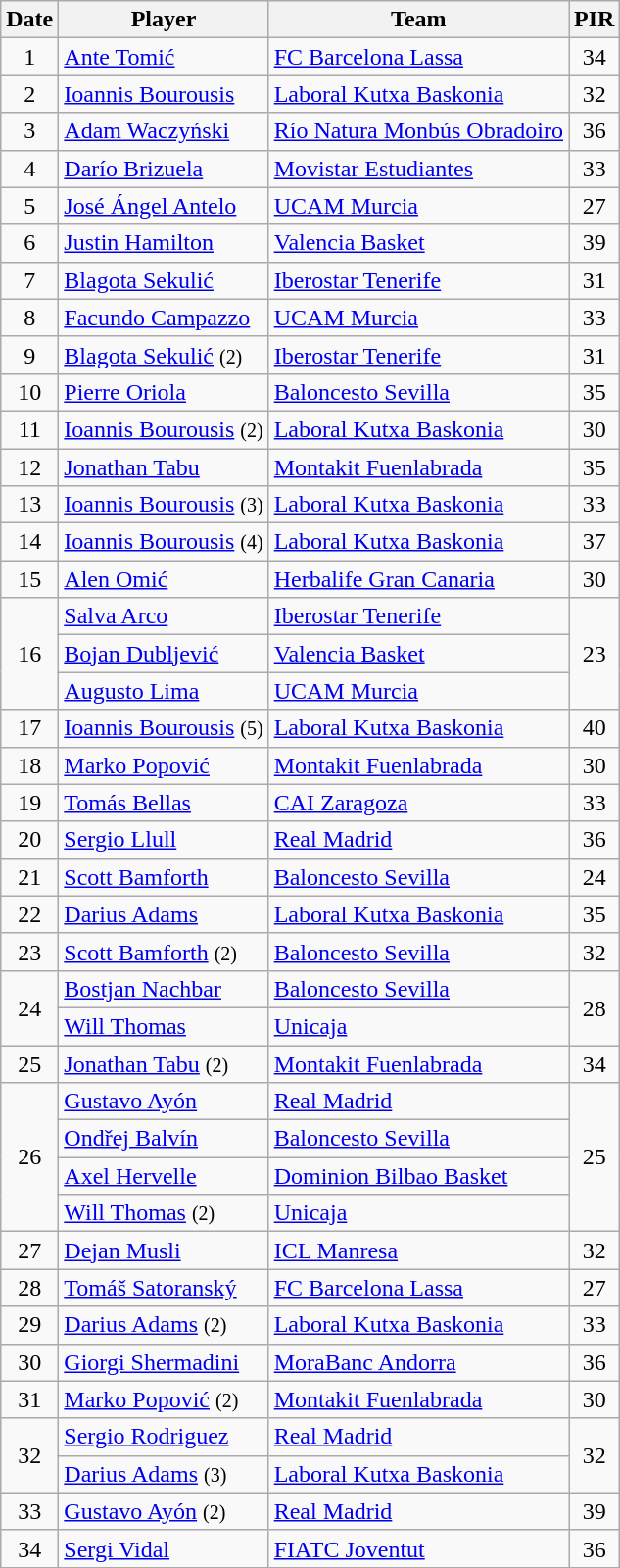<table class="wikitable sortable" style="text-align: center;">
<tr>
<th>Date</th>
<th>Player</th>
<th>Team</th>
<th>PIR</th>
</tr>
<tr>
<td>1</td>
<td style="text-align:left;"> <a href='#'>Ante Tomić</a></td>
<td style="text-align:left;"><a href='#'>FC Barcelona Lassa</a></td>
<td>34</td>
</tr>
<tr>
<td>2</td>
<td style="text-align:left;"> <a href='#'>Ioannis Bourousis</a></td>
<td style="text-align:left;"><a href='#'>Laboral Kutxa Baskonia</a></td>
<td>32</td>
</tr>
<tr>
<td>3</td>
<td style="text-align:left;"> <a href='#'>Adam Waczyński</a></td>
<td style="text-align:left;"><a href='#'>Río Natura Monbús Obradoiro</a></td>
<td>36</td>
</tr>
<tr>
<td>4</td>
<td style="text-align:left;"> <a href='#'>Darío Brizuela</a></td>
<td style="text-align:left;"><a href='#'>Movistar Estudiantes</a></td>
<td>33</td>
</tr>
<tr>
<td>5</td>
<td style="text-align:left;"> <a href='#'>José Ángel Antelo</a></td>
<td style="text-align:left;"><a href='#'>UCAM Murcia</a></td>
<td>27</td>
</tr>
<tr>
<td>6</td>
<td style="text-align:left;"> <a href='#'>Justin Hamilton</a></td>
<td style="text-align:left;"><a href='#'>Valencia Basket</a></td>
<td>39</td>
</tr>
<tr>
<td>7</td>
<td style="text-align:left;"> <a href='#'>Blagota Sekulić</a></td>
<td style="text-align:left;"><a href='#'>Iberostar Tenerife</a></td>
<td>31</td>
</tr>
<tr>
<td>8</td>
<td style="text-align:left;"> <a href='#'>Facundo Campazzo</a></td>
<td style="text-align:left;"><a href='#'>UCAM Murcia</a></td>
<td>33</td>
</tr>
<tr>
<td>9</td>
<td style="text-align:left;"> <a href='#'>Blagota Sekulić</a> <small>(2)</small></td>
<td style="text-align:left;"><a href='#'>Iberostar Tenerife</a></td>
<td>31</td>
</tr>
<tr>
<td>10</td>
<td style="text-align:left;"> <a href='#'>Pierre Oriola</a></td>
<td style="text-align:left;"><a href='#'>Baloncesto Sevilla</a></td>
<td>35</td>
</tr>
<tr>
<td>11</td>
<td style="text-align:left;"> <a href='#'>Ioannis Bourousis</a> <small>(2)</small></td>
<td style="text-align:left;"><a href='#'>Laboral Kutxa Baskonia</a></td>
<td>30</td>
</tr>
<tr>
<td>12</td>
<td style="text-align:left;"> <a href='#'>Jonathan Tabu</a></td>
<td style="text-align:left;"><a href='#'>Montakit Fuenlabrada</a></td>
<td>35</td>
</tr>
<tr>
<td>13</td>
<td style="text-align:left;"> <a href='#'>Ioannis Bourousis</a> <small>(3)</small></td>
<td style="text-align:left;"><a href='#'>Laboral Kutxa Baskonia</a></td>
<td>33</td>
</tr>
<tr>
<td>14</td>
<td style="text-align:left;"> <a href='#'>Ioannis Bourousis</a> <small>(4)</small></td>
<td style="text-align:left;"><a href='#'>Laboral Kutxa Baskonia</a></td>
<td>37</td>
</tr>
<tr>
<td>15</td>
<td style="text-align:left;"> <a href='#'>Alen Omić</a></td>
<td style="text-align:left;"><a href='#'>Herbalife Gran Canaria</a></td>
<td>30</td>
</tr>
<tr>
<td rowspan=3>16</td>
<td style="text-align:left;"> <a href='#'>Salva Arco</a></td>
<td style="text-align:left;"><a href='#'>Iberostar Tenerife</a></td>
<td rowspan=3>23</td>
</tr>
<tr>
<td style="text-align:left;"> <a href='#'>Bojan Dubljević</a></td>
<td style="text-align:left;"><a href='#'>Valencia Basket</a></td>
</tr>
<tr>
<td style="text-align:left;"> <a href='#'>Augusto Lima</a></td>
<td style="text-align:left;"><a href='#'>UCAM Murcia</a></td>
</tr>
<tr>
<td>17</td>
<td style="text-align:left;"> <a href='#'>Ioannis Bourousis</a> <small>(5)</small></td>
<td style="text-align:left;"><a href='#'>Laboral Kutxa Baskonia</a></td>
<td>40</td>
</tr>
<tr>
<td>18</td>
<td style="text-align:left;"> <a href='#'>Marko Popović</a></td>
<td style="text-align:left;"><a href='#'>Montakit Fuenlabrada</a></td>
<td>30</td>
</tr>
<tr>
<td>19</td>
<td style="text-align:left;"> <a href='#'>Tomás Bellas</a></td>
<td style="text-align:left;"><a href='#'>CAI Zaragoza</a></td>
<td>33</td>
</tr>
<tr>
<td>20</td>
<td style="text-align:left;"> <a href='#'>Sergio Llull</a></td>
<td style="text-align:left;"><a href='#'>Real Madrid</a></td>
<td>36</td>
</tr>
<tr>
<td>21</td>
<td style="text-align:left;"> <a href='#'>Scott Bamforth</a></td>
<td style="text-align:left;"><a href='#'>Baloncesto Sevilla</a></td>
<td>24</td>
</tr>
<tr>
<td>22</td>
<td style="text-align:left;"> <a href='#'>Darius Adams</a></td>
<td style="text-align:left;"><a href='#'>Laboral Kutxa Baskonia</a></td>
<td>35</td>
</tr>
<tr>
<td>23</td>
<td style="text-align:left;"> <a href='#'>Scott Bamforth</a> <small>(2)</small></td>
<td style="text-align:left;"><a href='#'>Baloncesto Sevilla</a></td>
<td>32</td>
</tr>
<tr>
<td rowspan=2>24</td>
<td style="text-align:left;"> <a href='#'>Bostjan Nachbar</a></td>
<td style="text-align:left;"><a href='#'>Baloncesto Sevilla</a></td>
<td rowspan=2>28</td>
</tr>
<tr>
<td style="text-align:left;"> <a href='#'>Will Thomas</a></td>
<td style="text-align:left;"><a href='#'>Unicaja</a></td>
</tr>
<tr>
<td>25</td>
<td style="text-align:left;"> <a href='#'>Jonathan Tabu</a> <small>(2)</small></td>
<td style="text-align:left;"><a href='#'>Montakit Fuenlabrada</a></td>
<td>34</td>
</tr>
<tr>
<td rowspan=4>26</td>
<td style="text-align:left;"> <a href='#'>Gustavo Ayón</a></td>
<td style="text-align:left;"><a href='#'>Real Madrid</a></td>
<td rowspan=4>25</td>
</tr>
<tr>
<td style="text-align:left;"> <a href='#'>Ondřej Balvín</a></td>
<td style="text-align:left;"><a href='#'>Baloncesto Sevilla</a></td>
</tr>
<tr>
<td style="text-align:left;"> <a href='#'>Axel Hervelle</a></td>
<td style="text-align:left;"><a href='#'>Dominion Bilbao Basket</a></td>
</tr>
<tr>
<td style="text-align:left;"> <a href='#'>Will Thomas</a> <small>(2)</small></td>
<td style="text-align:left;"><a href='#'>Unicaja</a></td>
</tr>
<tr>
<td>27</td>
<td style="text-align:left;"> <a href='#'>Dejan Musli</a></td>
<td style="text-align:left;"><a href='#'>ICL Manresa</a></td>
<td>32</td>
</tr>
<tr>
<td>28</td>
<td style="text-align:left;"> <a href='#'>Tomáš Satoranský</a></td>
<td style="text-align:left;"><a href='#'>FC Barcelona Lassa</a></td>
<td>27</td>
</tr>
<tr>
<td>29</td>
<td style="text-align:left;"> <a href='#'>Darius Adams</a> <small>(2)</small></td>
<td style="text-align:left;"><a href='#'>Laboral Kutxa Baskonia</a></td>
<td>33</td>
</tr>
<tr>
<td>30</td>
<td style="text-align:left;"> <a href='#'>Giorgi Shermadini</a></td>
<td style="text-align:left;"><a href='#'>MoraBanc Andorra</a></td>
<td>36</td>
</tr>
<tr>
<td>31</td>
<td style="text-align:left;"> <a href='#'>Marko Popović</a> <small>(2)</small></td>
<td style="text-align:left;"><a href='#'>Montakit Fuenlabrada</a></td>
<td>30</td>
</tr>
<tr>
<td rowspan=2>32</td>
<td style="text-align:left;"> <a href='#'>Sergio Rodriguez</a></td>
<td style="text-align:left;"><a href='#'>Real Madrid</a></td>
<td rowspan=2>32</td>
</tr>
<tr>
<td style="text-align:left;"> <a href='#'>Darius Adams</a> <small>(3)</small></td>
<td style="text-align:left;"><a href='#'>Laboral Kutxa Baskonia</a></td>
</tr>
<tr>
<td>33</td>
<td style="text-align:left;"> <a href='#'>Gustavo Ayón</a> <small>(2)</small></td>
<td style="text-align:left;"><a href='#'>Real Madrid</a></td>
<td>39</td>
</tr>
<tr>
<td>34</td>
<td style="text-align:left;"> <a href='#'>Sergi Vidal</a></td>
<td style="text-align:left;"><a href='#'>FIATC Joventut</a></td>
<td>36</td>
</tr>
</table>
